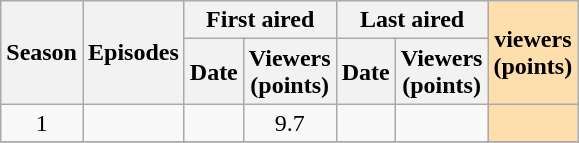<table class="wikitable" style="text-align: center">
<tr>
<th scope="col" rowspan="2">Season</th>
<th scope="col" rowspan="2" colspan="1">Episodes</th>
<th scope="col" colspan="2">First aired</th>
<th scope="col" colspan="2">Last aired</th>
<th style="background:#ffdead;" rowspan="2"> viewers <br> (points)</th>
</tr>
<tr>
<th scope="col">Date</th>
<th scope="col">Viewers<br>(points)</th>
<th scope="col">Date</th>
<th scope="col">Viewers<br>(points)</th>
</tr>
<tr>
<td>1</td>
<td></td>
<td></td>
<td>9.7</td>
<td></td>
<td></td>
<td style="background:#ffdead;"></td>
</tr>
<tr>
</tr>
</table>
